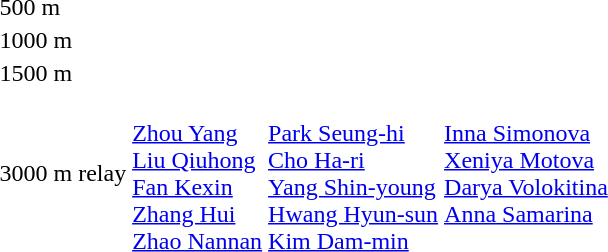<table>
<tr>
<td>500 m<br></td>
<td></td>
<td></td>
<td></td>
</tr>
<tr>
<td>1000 m<br></td>
<td></td>
<td></td>
<td></td>
</tr>
<tr>
<td>1500 m<br></td>
<td></td>
<td></td>
<td></td>
</tr>
<tr>
<td>3000 m relay<br></td>
<td><br><a href='#'>Zhou Yang</a><br><a href='#'>Liu Qiuhong</a><br><a href='#'>Fan Kexin</a><br><a href='#'>Zhang Hui</a><br><a href='#'>Zhao Nannan</a></td>
<td><br><a href='#'>Park Seung-hi</a><br><a href='#'>Cho Ha-ri</a><br><a href='#'>Yang Shin-young</a><br><a href='#'>Hwang Hyun-sun</a><br><a href='#'>Kim Dam-min</a></td>
<td valign=top><br><a href='#'>Inna Simonova</a><br><a href='#'>Xeniya Motova</a><br><a href='#'>Darya Volokitina</a><br><a href='#'>Anna Samarina</a></td>
</tr>
</table>
